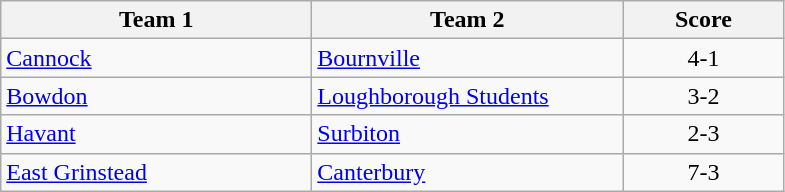<table class="wikitable" style="font-size: 100%">
<tr>
<th width=200>Team 1</th>
<th width=200>Team 2</th>
<th width=100>Score</th>
</tr>
<tr>
<td><a href='#'>Cannock</a></td>
<td><a href='#'>Bournville</a></td>
<td align=center>4-1</td>
</tr>
<tr>
<td><a href='#'>Bowdon</a></td>
<td><a href='#'>Loughborough Students</a></td>
<td align=center>3-2</td>
</tr>
<tr>
<td><a href='#'>Havant</a></td>
<td><a href='#'>Surbiton</a></td>
<td align=center>2-3</td>
</tr>
<tr>
<td><a href='#'>East Grinstead</a></td>
<td><a href='#'>Canterbury</a></td>
<td align=center>7-3</td>
</tr>
</table>
